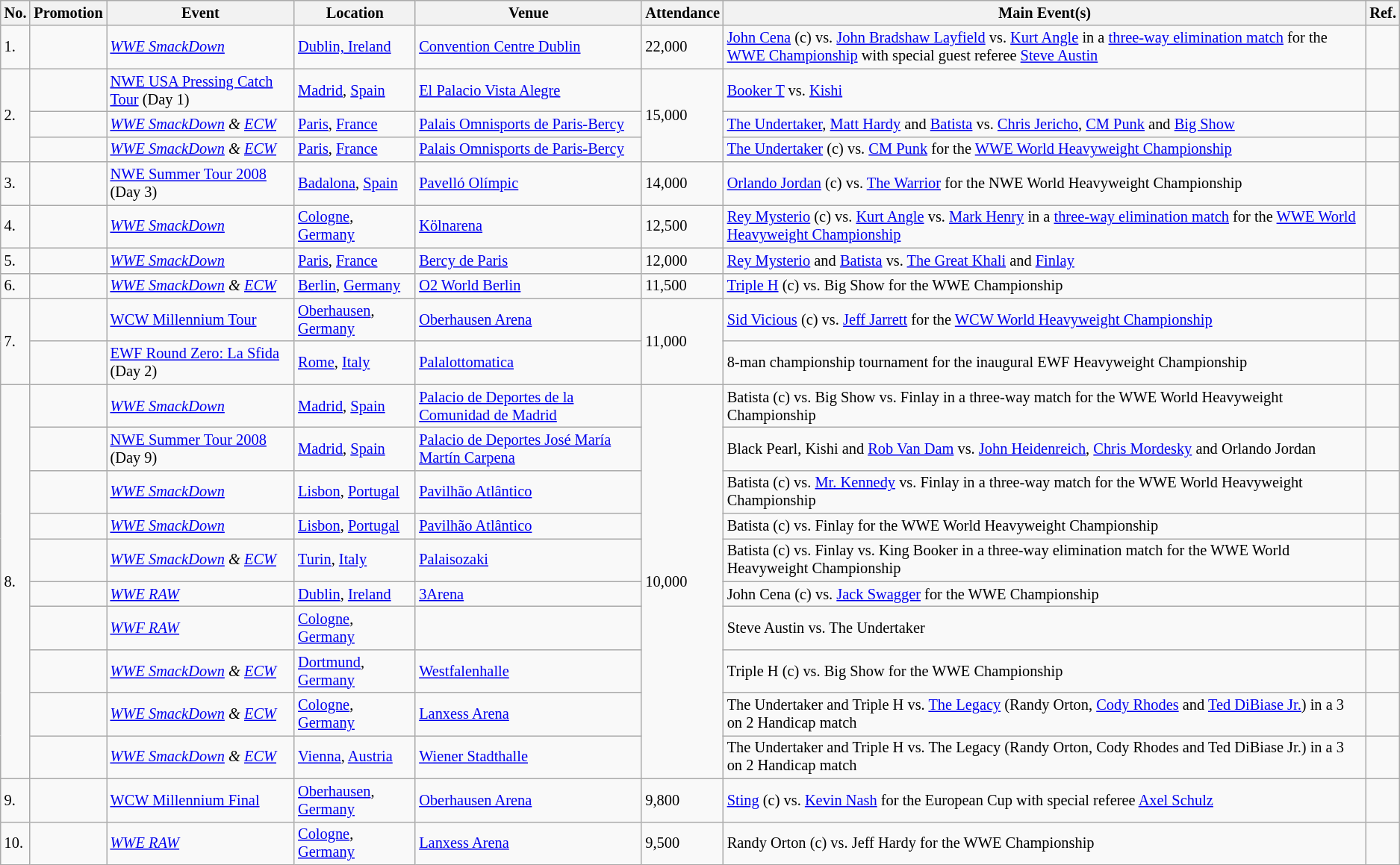<table class="wikitable sortable" style="font-size:85%;">
<tr>
<th>No.</th>
<th>Promotion</th>
<th>Event</th>
<th>Location</th>
<th>Venue</th>
<th>Attendance</th>
<th class=unsortable>Main Event(s)</th>
<th class=unsortable>Ref.</th>
</tr>
<tr>
<td>1.</td>
<td></td>
<td><em><a href='#'>WWE SmackDown</a></em> <br> </td>
<td><a href='#'>Dublin, Ireland</a></td>
<td><a href='#'>Convention Centre Dublin</a></td>
<td>22,000</td>
<td><a href='#'>John Cena</a> (c) vs. <a href='#'>John Bradshaw Layfield</a> vs. <a href='#'>Kurt Angle</a> in a <a href='#'>three-way elimination match</a> for the <a href='#'>WWE Championship</a> with special guest referee <a href='#'>Steve Austin</a></td>
<td></td>
</tr>
<tr>
<td rowspan=3>2.</td>
<td></td>
<td><a href='#'>NWE USA Pressing Catch Tour</a> (Day 1) <br> </td>
<td><a href='#'>Madrid</a>, <a href='#'>Spain</a></td>
<td><a href='#'>El Palacio Vista Alegre</a></td>
<td rowspan=3>15,000</td>
<td><a href='#'>Booker T</a> vs. <a href='#'>Kishi</a></td>
<td></td>
</tr>
<tr>
<td></td>
<td><em><a href='#'>WWE SmackDown</a> & <a href='#'>ECW</a></em> <br> </td>
<td><a href='#'>Paris</a>, <a href='#'>France</a></td>
<td><a href='#'>Palais Omnisports de Paris-Bercy</a></td>
<td><a href='#'>The Undertaker</a>, <a href='#'>Matt Hardy</a> and <a href='#'>Batista</a> vs. <a href='#'>Chris Jericho</a>, <a href='#'>CM Punk</a> and <a href='#'>Big Show</a></td>
<td></td>
</tr>
<tr>
<td></td>
<td><em><a href='#'>WWE SmackDown</a> & <a href='#'>ECW</a></em> <br> </td>
<td><a href='#'>Paris</a>, <a href='#'>France</a></td>
<td><a href='#'>Palais Omnisports de Paris-Bercy</a></td>
<td><a href='#'>The Undertaker</a> (c) vs. <a href='#'>CM Punk</a> for the <a href='#'>WWE World Heavyweight Championship</a></td>
<td></td>
</tr>
<tr>
<td>3.</td>
<td></td>
<td><a href='#'>NWE Summer Tour 2008</a> (Day 3) <br> </td>
<td><a href='#'>Badalona</a>, <a href='#'>Spain</a></td>
<td><a href='#'>Pavelló Olímpic</a></td>
<td>14,000</td>
<td><a href='#'>Orlando Jordan</a> (c) vs. <a href='#'>The Warrior</a> for the NWE World Heavyweight Championship</td>
<td></td>
</tr>
<tr>
<td>4.</td>
<td></td>
<td><em><a href='#'>WWE SmackDown</a></em> <br> </td>
<td><a href='#'>Cologne</a>, <a href='#'>Germany</a></td>
<td><a href='#'>Kölnarena</a></td>
<td>12,500</td>
<td><a href='#'>Rey Mysterio</a> (c) vs. <a href='#'>Kurt Angle</a> vs. <a href='#'>Mark Henry</a> in a <a href='#'>three-way elimination match</a> for the <a href='#'>WWE World Heavyweight Championship</a></td>
<td></td>
</tr>
<tr>
<td>5.</td>
<td></td>
<td><em><a href='#'>WWE SmackDown</a></em> <br> </td>
<td><a href='#'>Paris</a>, <a href='#'>France</a></td>
<td><a href='#'>Bercy de Paris</a></td>
<td>12,000</td>
<td><a href='#'>Rey Mysterio</a> and <a href='#'>Batista</a> vs. <a href='#'>The Great Khali</a> and <a href='#'>Finlay</a></td>
<td></td>
</tr>
<tr>
<td>6.</td>
<td></td>
<td><em><a href='#'>WWE SmackDown</a> & <a href='#'>ECW</a></em> <br> </td>
<td><a href='#'>Berlin</a>, <a href='#'>Germany</a></td>
<td><a href='#'>O2 World Berlin</a></td>
<td>11,500</td>
<td><a href='#'>Triple H</a> (c) vs. Big Show for the WWE Championship</td>
<td></td>
</tr>
<tr>
<td rowspan=2>7.</td>
<td></td>
<td><a href='#'>WCW Millennium Tour</a> <br> </td>
<td><a href='#'>Oberhausen</a>, <a href='#'>Germany</a></td>
<td><a href='#'>Oberhausen Arena</a></td>
<td rowspan=2>11,000</td>
<td><a href='#'>Sid Vicious</a> (c) vs. <a href='#'>Jeff Jarrett</a> for the <a href='#'>WCW World Heavyweight Championship</a></td>
<td></td>
</tr>
<tr>
<td></td>
<td><a href='#'>EWF Round Zero: La Sfida</a> (Day 2) <br> </td>
<td><a href='#'>Rome</a>, <a href='#'>Italy</a></td>
<td><a href='#'>Palalottomatica</a></td>
<td>8-man championship tournament for the inaugural EWF Heavyweight Championship</td>
<td></td>
</tr>
<tr>
<td rowspan=10>8.</td>
<td></td>
<td><em><a href='#'>WWE SmackDown</a></em> <br> </td>
<td><a href='#'>Madrid</a>, <a href='#'>Spain</a></td>
<td><a href='#'>Palacio de Deportes de la Comunidad de Madrid</a></td>
<td rowspan=10>10,000</td>
<td>Batista (c) vs. Big Show vs. Finlay in a three-way match for the WWE World Heavyweight Championship</td>
<td></td>
</tr>
<tr>
<td></td>
<td><a href='#'>NWE Summer Tour 2008</a> (Day 9) <br> </td>
<td><a href='#'>Madrid</a>, <a href='#'>Spain</a></td>
<td><a href='#'>Palacio de Deportes José María Martín Carpena</a></td>
<td>Black Pearl, Kishi and <a href='#'>Rob Van Dam</a> vs. <a href='#'>John Heidenreich</a>, <a href='#'>Chris Mordesky</a> and Orlando Jordan</td>
<td></td>
</tr>
<tr>
<td></td>
<td><em><a href='#'>WWE SmackDown</a></em> <br> </td>
<td><a href='#'>Lisbon</a>, <a href='#'>Portugal</a></td>
<td><a href='#'>Pavilhão Atlântico</a></td>
<td>Batista (c) vs. <a href='#'>Mr. Kennedy</a> vs. Finlay in a three-way match for the WWE World Heavyweight Championship</td>
<td></td>
</tr>
<tr>
<td></td>
<td><em><a href='#'>WWE SmackDown</a></em> <br> </td>
<td><a href='#'>Lisbon</a>, <a href='#'>Portugal</a></td>
<td><a href='#'>Pavilhão Atlântico</a></td>
<td>Batista (c) vs. Finlay for the WWE World Heavyweight Championship</td>
<td></td>
</tr>
<tr>
<td></td>
<td><em><a href='#'>WWE SmackDown</a> & <a href='#'>ECW</a></em> <br> </td>
<td><a href='#'>Turin</a>, <a href='#'>Italy</a></td>
<td><a href='#'>Palaisozaki</a></td>
<td>Batista (c) vs. Finlay vs. King Booker in a three-way elimination match for the WWE World Heavyweight Championship</td>
<td></td>
</tr>
<tr>
<td></td>
<td><em><a href='#'>WWE RAW</a></em> <br> </td>
<td><a href='#'>Dublin</a>, <a href='#'>Ireland</a></td>
<td><a href='#'>3Arena</a></td>
<td>John Cena (c) vs. <a href='#'>Jack Swagger</a> for the WWE Championship</td>
<td></td>
</tr>
<tr>
<td></td>
<td><em><a href='#'>WWF RAW</a></em> <br> </td>
<td><a href='#'>Cologne</a>, <a href='#'>Germany</a></td>
<td></td>
<td>Steve Austin vs. The Undertaker</td>
<td></td>
</tr>
<tr>
<td></td>
<td><em><a href='#'>WWE SmackDown</a> & <a href='#'>ECW</a></em> <br> </td>
<td><a href='#'>Dortmund</a>, <a href='#'>Germany</a></td>
<td><a href='#'>Westfalenhalle</a></td>
<td>Triple H (c) vs. Big Show for the WWE Championship</td>
<td></td>
</tr>
<tr>
<td></td>
<td><em><a href='#'>WWE SmackDown</a> & <a href='#'>ECW</a></em> <br> </td>
<td><a href='#'>Cologne</a>, <a href='#'>Germany</a></td>
<td><a href='#'>Lanxess Arena</a></td>
<td>The Undertaker and Triple H vs. <a href='#'>The Legacy</a> (Randy Orton, <a href='#'>Cody Rhodes</a> and <a href='#'>Ted DiBiase Jr.</a>) in a 3 on 2 Handicap match</td>
<td></td>
</tr>
<tr>
<td></td>
<td><em><a href='#'>WWE SmackDown</a> & <a href='#'>ECW</a></em> <br> </td>
<td><a href='#'>Vienna</a>, <a href='#'>Austria</a></td>
<td><a href='#'>Wiener Stadthalle</a></td>
<td>The Undertaker and Triple H vs. The Legacy (Randy Orton, Cody Rhodes and Ted DiBiase Jr.) in a 3 on 2 Handicap match</td>
<td></td>
</tr>
<tr>
<td>9.</td>
<td></td>
<td><a href='#'>WCW Millennium Final</a> <br> </td>
<td><a href='#'>Oberhausen</a>, <a href='#'>Germany</a></td>
<td><a href='#'>Oberhausen Arena</a></td>
<td>9,800</td>
<td><a href='#'>Sting</a> (c) vs. <a href='#'>Kevin Nash</a> for the European Cup with special referee <a href='#'>Axel Schulz</a></td>
<td></td>
</tr>
<tr>
<td>10.</td>
<td></td>
<td><em><a href='#'>WWE RAW</a></em> <br> </td>
<td><a href='#'>Cologne</a>, <a href='#'>Germany</a></td>
<td><a href='#'>Lanxess Arena</a></td>
<td>9,500</td>
<td>Randy Orton (c) vs. Jeff Hardy for the WWE Championship</td>
<td></td>
</tr>
</table>
